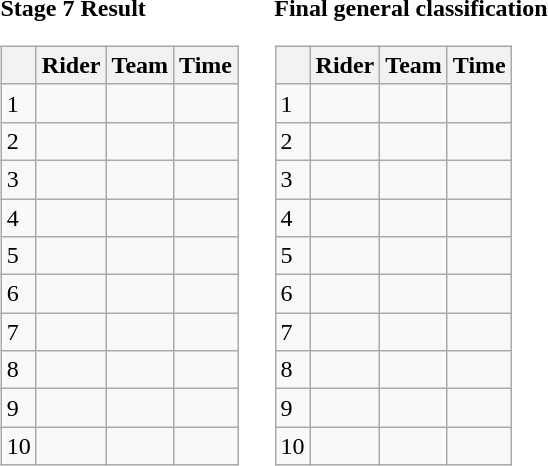<table>
<tr>
<td><strong>Stage 7 Result</strong><br><table class="wikitable">
<tr>
<th></th>
<th>Rider</th>
<th>Team</th>
<th>Time</th>
</tr>
<tr>
<td>1</td>
<td></td>
<td></td>
<td align=right></td>
</tr>
<tr>
<td>2</td>
<td></td>
<td></td>
<td align=right></td>
</tr>
<tr>
<td>3</td>
<td></td>
<td></td>
<td align=right></td>
</tr>
<tr>
<td>4</td>
<td></td>
<td></td>
<td align=right></td>
</tr>
<tr>
<td>5</td>
<td></td>
<td></td>
<td align=right></td>
</tr>
<tr>
<td>6</td>
<td> </td>
<td></td>
<td align=right></td>
</tr>
<tr>
<td>7</td>
<td></td>
<td></td>
<td align=right></td>
</tr>
<tr>
<td>8</td>
<td></td>
<td></td>
<td align=right></td>
</tr>
<tr>
<td>9</td>
<td></td>
<td></td>
<td align=right></td>
</tr>
<tr>
<td>10</td>
<td></td>
<td></td>
<td align=right></td>
</tr>
</table>
</td>
<td></td>
<td><strong>Final general classification</strong><br><table class="wikitable">
<tr>
<th></th>
<th>Rider</th>
<th>Team</th>
<th>Time</th>
</tr>
<tr>
<td>1</td>
<td> </td>
<td></td>
<td align=right></td>
</tr>
<tr>
<td>2</td>
<td></td>
<td></td>
<td align=right></td>
</tr>
<tr>
<td>3</td>
<td> </td>
<td></td>
<td align=right></td>
</tr>
<tr>
<td>4</td>
<td></td>
<td></td>
<td align=right></td>
</tr>
<tr>
<td>5</td>
<td></td>
<td></td>
<td align=right></td>
</tr>
<tr>
<td>6</td>
<td></td>
<td></td>
<td align=right></td>
</tr>
<tr>
<td>7</td>
<td></td>
<td></td>
<td align=right></td>
</tr>
<tr>
<td>8</td>
<td></td>
<td></td>
<td align=right></td>
</tr>
<tr>
<td>9</td>
<td></td>
<td></td>
<td align=right></td>
</tr>
<tr>
<td>10</td>
<td></td>
<td></td>
<td align=right></td>
</tr>
</table>
</td>
</tr>
</table>
